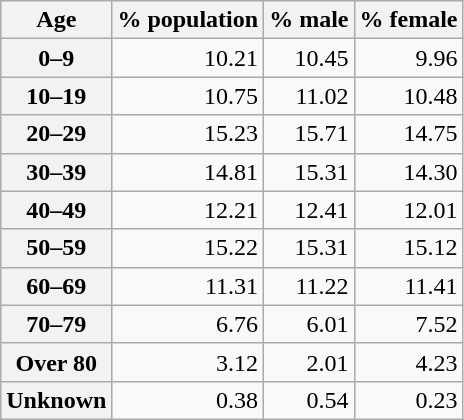<table class="wikitable">
<tr>
<th scope="col">Age</th>
<th scope="col">% population</th>
<th scope="col">% male</th>
<th scope="col">% female</th>
</tr>
<tr align="right">
<th>0–9</th>
<td>10.21</td>
<td>10.45</td>
<td>9.96</td>
</tr>
<tr align="right">
<th>10–19</th>
<td>10.75</td>
<td>11.02</td>
<td>10.48</td>
</tr>
<tr align="right">
<th>20–29</th>
<td>15.23</td>
<td>15.71</td>
<td>14.75</td>
</tr>
<tr align="right">
<th>30–39</th>
<td>14.81</td>
<td>15.31</td>
<td>14.30</td>
</tr>
<tr align="right">
<th>40–49</th>
<td>12.21</td>
<td>12.41</td>
<td>12.01</td>
</tr>
<tr align="right">
<th>50–59</th>
<td>15.22</td>
<td>15.31</td>
<td>15.12</td>
</tr>
<tr align="right">
<th>60–69</th>
<td>11.31</td>
<td>11.22</td>
<td>11.41</td>
</tr>
<tr align="right">
<th>70–79</th>
<td>6.76</td>
<td>6.01</td>
<td>7.52</td>
</tr>
<tr align="right">
<th>Over 80</th>
<td>3.12</td>
<td>2.01</td>
<td>4.23</td>
</tr>
<tr align="right">
<th>Unknown</th>
<td>0.38</td>
<td>0.54</td>
<td>0.23</td>
</tr>
</table>
